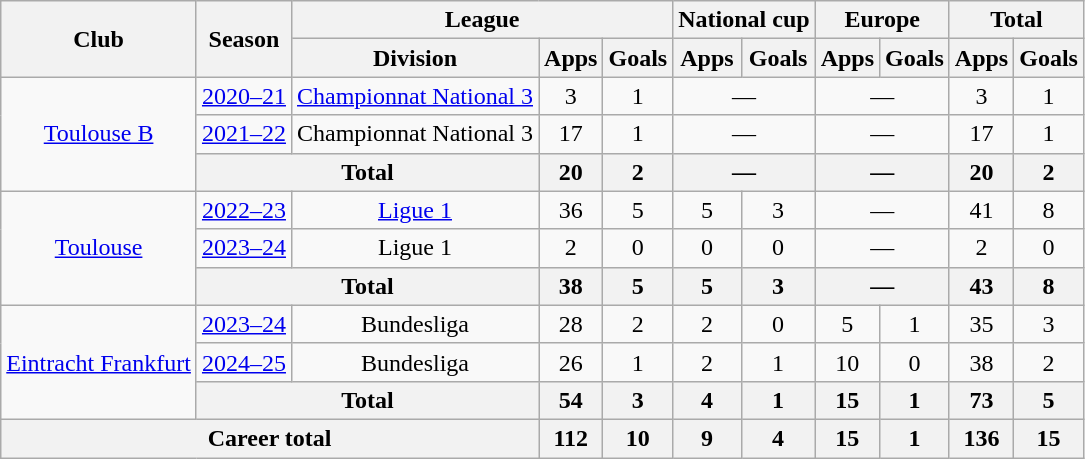<table class="wikitable" style="text-align: center">
<tr>
<th rowspan="2">Club</th>
<th rowspan="2">Season</th>
<th colspan="3">League</th>
<th colspan="2">National cup</th>
<th colspan="2">Europe</th>
<th colspan="2">Total</th>
</tr>
<tr>
<th>Division</th>
<th>Apps</th>
<th>Goals</th>
<th>Apps</th>
<th>Goals</th>
<th>Apps</th>
<th>Goals</th>
<th>Apps</th>
<th>Goals</th>
</tr>
<tr>
<td rowspan="3"><a href='#'>Toulouse B</a></td>
<td><a href='#'>2020–21</a></td>
<td><a href='#'>Championnat National 3</a></td>
<td>3</td>
<td>1</td>
<td colspan="2">—</td>
<td colspan="2">—</td>
<td>3</td>
<td>1</td>
</tr>
<tr>
<td><a href='#'>2021–22</a></td>
<td>Championnat National 3</td>
<td>17</td>
<td>1</td>
<td colspan="2">—</td>
<td colspan="2">—</td>
<td>17</td>
<td>1</td>
</tr>
<tr>
<th colspan="2">Total</th>
<th>20</th>
<th>2</th>
<th colspan="2">—</th>
<th colspan="2">—</th>
<th>20</th>
<th>2</th>
</tr>
<tr>
<td rowspan="3"><a href='#'>Toulouse</a></td>
<td><a href='#'>2022–23</a></td>
<td><a href='#'>Ligue 1</a></td>
<td>36</td>
<td>5</td>
<td>5</td>
<td>3</td>
<td colspan="2">—</td>
<td>41</td>
<td>8</td>
</tr>
<tr>
<td><a href='#'>2023–24</a></td>
<td>Ligue 1</td>
<td>2</td>
<td>0</td>
<td>0</td>
<td>0</td>
<td colspan="2">—</td>
<td>2</td>
<td>0</td>
</tr>
<tr>
<th colspan="2">Total</th>
<th>38</th>
<th>5</th>
<th>5</th>
<th>3</th>
<th colspan="2">—</th>
<th>43</th>
<th>8</th>
</tr>
<tr>
<td rowspan="3"><a href='#'>Eintracht Frankfurt</a></td>
<td><a href='#'>2023–24</a></td>
<td>Bundesliga</td>
<td>28</td>
<td>2</td>
<td>2</td>
<td>0</td>
<td>5</td>
<td>1</td>
<td>35</td>
<td>3</td>
</tr>
<tr>
<td><a href='#'>2024–25</a></td>
<td>Bundesliga</td>
<td>26</td>
<td>1</td>
<td>2</td>
<td>1</td>
<td>10</td>
<td>0</td>
<td>38</td>
<td>2</td>
</tr>
<tr>
<th colspan="2">Total</th>
<th>54</th>
<th>3</th>
<th>4</th>
<th>1</th>
<th>15</th>
<th>1</th>
<th>73</th>
<th>5</th>
</tr>
<tr>
<th colspan="3">Career total</th>
<th>112</th>
<th>10</th>
<th>9</th>
<th>4</th>
<th>15</th>
<th>1</th>
<th>136</th>
<th>15</th>
</tr>
</table>
